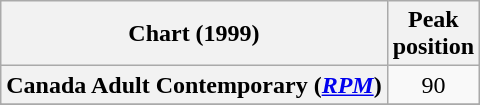<table class="wikitable sortable plainrowheaders">
<tr>
<th>Chart (1999)</th>
<th>Peak<br>position</th>
</tr>
<tr>
<th scope="row">Canada Adult Contemporary (<em><a href='#'>RPM</a></em>)</th>
<td style="text-align:center;">90</td>
</tr>
<tr>
</tr>
<tr>
</tr>
<tr>
</tr>
</table>
